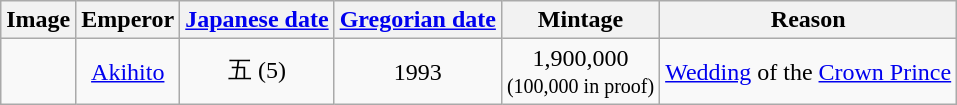<table class="wikitable">
<tr>
<th>Image</th>
<th>Emperor</th>
<th class="unsortable"><a href='#'>Japanese date</a></th>
<th><a href='#'>Gregorian date</a></th>
<th>Mintage</th>
<th>Reason</th>
</tr>
<tr>
<td></td>
<td align="center"><a href='#'>Akihito</a></td>
<td align="center">五 (5)</td>
<td align="center">1993</td>
<td align="center">1,900,000<br><small>(100,000 in proof)</small></td>
<td><a href='#'>Wedding</a> of the <a href='#'>Crown Prince</a></td>
</tr>
</table>
